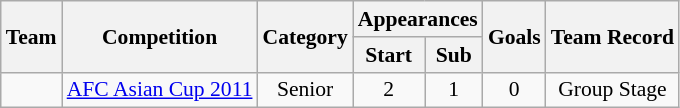<table class="wikitable" style="font-size:90%; text-align: center;">
<tr>
<th rowspan="2">Team</th>
<th rowspan="2">Competition</th>
<th rowspan="2">Category</th>
<th colspan="2">Appearances</th>
<th rowspan="2">Goals</th>
<th rowspan="2">Team Record</th>
</tr>
<tr>
<th>Start</th>
<th>Sub</th>
</tr>
<tr>
<td align="left"></td>
<td align="left"><a href='#'>AFC Asian Cup 2011</a></td>
<td>Senior</td>
<td>2</td>
<td>1</td>
<td>0</td>
<td>Group Stage</td>
</tr>
</table>
